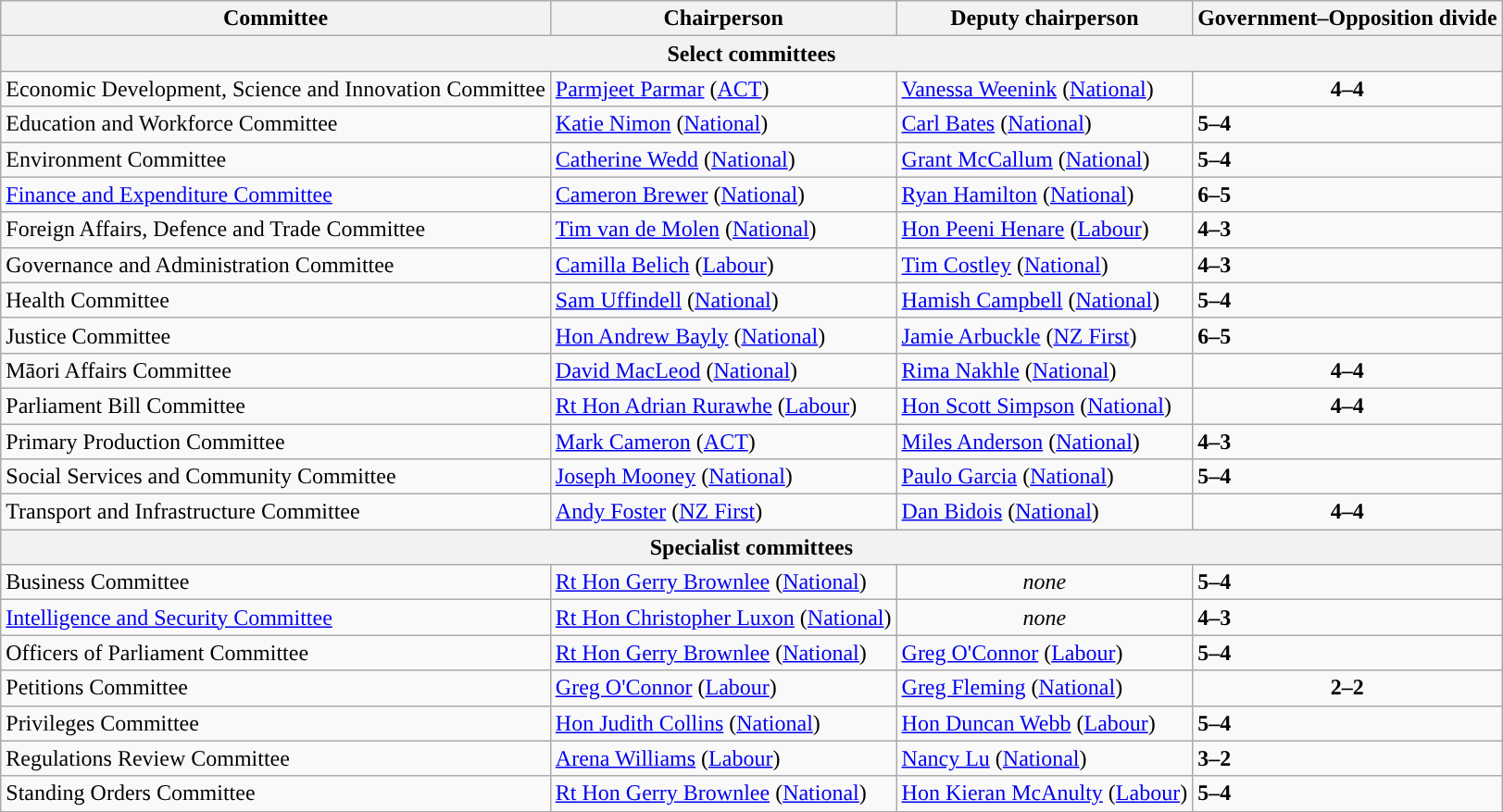<table class="wikitable">
<tr>
<th>Committee</th>
<th>Chairperson</th>
<th>Deputy chairperson</th>
<th>Government–Opposition divide</th>
</tr>
<tr>
<th colspan="4">Select committees</th>
</tr>
<tr>
<td>Economic Development, Science and Innovation Committee</td>
<td style="background:"><a href='#'>Parmjeet Parmar</a> (<a href='#'>ACT</a>)</td>
<td style="background:"><a href='#'>Vanessa Weenink</a> (<a href='#'>National</a>)</td>
<td style="text-align:center;"><strong>4–4</strong></td>
</tr>
<tr>
<td>Education and Workforce Committee</td>
<td style="background:"><a href='#'>Katie Nimon</a> (<a href='#'>National</a>)</td>
<td style="background:"><a href='#'>Carl Bates</a> (<a href='#'>National</a>)</td>
<td style="background:"><strong>5–4</strong></td>
</tr>
<tr>
<td>Environment Committee</td>
<td style="background:"><a href='#'>Catherine Wedd</a> (<a href='#'>National</a>)</td>
<td style="background:"><a href='#'>Grant McCallum</a> (<a href='#'>National</a>)</td>
<td style="background:"><strong>5–4</strong></td>
</tr>
<tr>
<td><a href='#'>Finance and Expenditure Committee</a></td>
<td style="background:"><a href='#'>Cameron Brewer</a> (<a href='#'>National</a>)</td>
<td style="background:"><a href='#'>Ryan Hamilton</a> (<a href='#'>National</a>)</td>
<td style="background:"><strong>6–5</strong></td>
</tr>
<tr>
<td>Foreign Affairs, Defence and Trade Committee</td>
<td style="background:"><a href='#'>Tim van de Molen</a> (<a href='#'>National</a>)</td>
<td style="background:"><a href='#'>Hon Peeni Henare</a> (<a href='#'>Labour</a>)</td>
<td style="background:"><strong>4–3</strong></td>
</tr>
<tr>
<td>Governance and Administration Committee</td>
<td style="background:"><a href='#'>Camilla Belich</a> (<a href='#'>Labour</a>)</td>
<td style="background:"><a href='#'>Tim Costley</a> (<a href='#'>National</a>)</td>
<td style="background:"><strong>4–3</strong></td>
</tr>
<tr>
<td>Health Committee</td>
<td style="background:"><a href='#'>Sam Uffindell</a> (<a href='#'>National</a>)</td>
<td style="background:"><a href='#'>Hamish Campbell</a> (<a href='#'>National</a>)</td>
<td style="background:"><strong>5–4</strong></td>
</tr>
<tr>
<td>Justice Committee</td>
<td style="background:"><a href='#'>Hon Andrew Bayly</a> (<a href='#'>National</a>)</td>
<td style="background:"><a href='#'>Jamie Arbuckle</a> (<a href='#'>NZ First</a>)</td>
<td style="background:"><strong>6–5</strong></td>
</tr>
<tr>
<td>Māori Affairs Committee</td>
<td style="background:"><a href='#'>David MacLeod</a> (<a href='#'>National</a>)</td>
<td style="background:"><a href='#'>Rima Nakhle</a> (<a href='#'>National</a>)</td>
<td style="text-align:center;"><strong>4–4</strong></td>
</tr>
<tr>
<td>Parliament Bill Committee</td>
<td style="background:"><a href='#'>Rt Hon Adrian Rurawhe</a> (<a href='#'>Labour</a>)</td>
<td style="background:"><a href='#'>Hon Scott Simpson</a> (<a href='#'>National</a>)</td>
<td style="text-align:center;"><strong>4–4</strong></td>
</tr>
<tr>
<td>Primary Production Committee</td>
<td style="background:"><a href='#'>Mark Cameron</a> (<a href='#'>ACT</a>)</td>
<td style="background:"><a href='#'>Miles Anderson</a> (<a href='#'>National</a>)</td>
<td style="background:"><strong>4–3</strong></td>
</tr>
<tr>
<td>Social Services and Community Committee</td>
<td style="background:"><a href='#'>Joseph Mooney</a> (<a href='#'>National</a>)</td>
<td style="background:"><a href='#'>Paulo Garcia</a> (<a href='#'>National</a>)</td>
<td style="background:"><strong>5–4</strong></td>
</tr>
<tr>
<td>Transport and Infrastructure Committee</td>
<td style="background:"><a href='#'>Andy Foster</a> (<a href='#'>NZ First</a>)</td>
<td style="background:"><a href='#'>Dan Bidois</a> (<a href='#'>National</a>)</td>
<td style="text-align:center;"><strong>4–4</strong></td>
</tr>
<tr>
<th colspan="4">Specialist committees</th>
</tr>
<tr>
<td>Business Committee</td>
<td style="background:"><a href='#'>Rt Hon Gerry Brownlee</a> (<a href='#'>National</a>)</td>
<td style="text-align:center;"><em>none</em></td>
<td style="background:"><strong>5–4</strong></td>
</tr>
<tr>
<td><a href='#'>Intelligence and Security Committee</a></td>
<td style="background:"><a href='#'>Rt Hon Christopher Luxon</a> (<a href='#'>National</a>)</td>
<td style="text-align:center;"><em>none</em></td>
<td style="background:"><strong>4–3</strong></td>
</tr>
<tr>
<td>Officers of Parliament Committee</td>
<td style="background:"><a href='#'>Rt Hon Gerry Brownlee</a> (<a href='#'>National</a>)</td>
<td style="background:"><a href='#'>Greg O'Connor</a> (<a href='#'>Labour</a>)</td>
<td style="background:"><strong>5–4</strong></td>
</tr>
<tr>
<td>Petitions Committee</td>
<td style="background:"><a href='#'>Greg O'Connor</a> (<a href='#'>Labour</a>)</td>
<td style="background:"><a href='#'>Greg Fleming</a> (<a href='#'>National</a>)</td>
<td style="text-align:center;"><strong>2–2</strong></td>
</tr>
<tr>
<td>Privileges Committee</td>
<td style="background:"><a href='#'>Hon Judith Collins</a> (<a href='#'>National</a>)</td>
<td style="background:"><a href='#'>Hon Duncan Webb</a> (<a href='#'>Labour</a>)</td>
<td style="background:"><strong>5–4</strong></td>
</tr>
<tr>
<td>Regulations Review Committee</td>
<td style="background:"><a href='#'>Arena Williams</a> (<a href='#'>Labour</a>)</td>
<td style="background:"><a href='#'>Nancy Lu</a> (<a href='#'>National</a>)</td>
<td style="background:"><strong>3–2</strong></td>
</tr>
<tr>
<td>Standing Orders Committee</td>
<td style="background:"><a href='#'>Rt Hon Gerry Brownlee</a> (<a href='#'>National</a>)</td>
<td style="background:"><a href='#'>Hon Kieran McAnulty</a> (<a href='#'>Labour</a>)</td>
<td style="background:"><strong>5–4</strong></td>
</tr>
</table>
